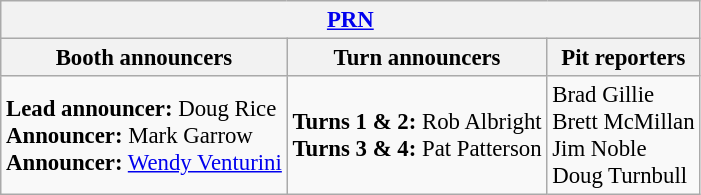<table class="wikitable" style="font-size: 95%">
<tr>
<th colspan="3"><a href='#'>PRN</a></th>
</tr>
<tr>
<th>Booth announcers</th>
<th>Turn announcers</th>
<th>Pit reporters</th>
</tr>
<tr>
<td><strong>Lead announcer:</strong> Doug Rice<br><strong>Announcer:</strong> Mark Garrow<br><strong>Announcer:</strong> <a href='#'>Wendy Venturini</a></td>
<td><strong>Turns 1 & 2:</strong> Rob Albright<br><strong>Turns 3 & 4:</strong> Pat Patterson</td>
<td>Brad Gillie<br>Brett McMillan<br>Jim Noble<br>Doug Turnbull</td>
</tr>
</table>
